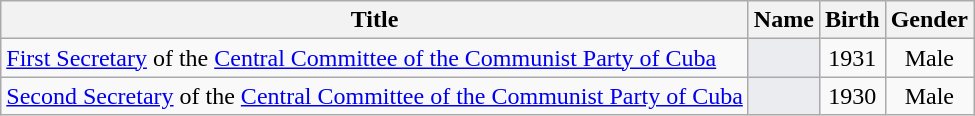<table class="wikitable sortable" style=text-align:center>
<tr>
<th>Title</th>
<th>Name</th>
<th>Birth</th>
<th>Gender</th>
</tr>
<tr>
<td align="left"><a href='#'>First Secretary</a> of the <a href='#'>Central Committee of the Communist Party of Cuba</a></td>
<td bgcolor = #EAECF0></td>
<td>1931</td>
<td>Male</td>
</tr>
<tr>
<td align="left"><a href='#'>Second Secretary</a> of the <a href='#'>Central Committee of the Communist Party of Cuba</a></td>
<td bgcolor = #EAECF0></td>
<td>1930</td>
<td>Male</td>
</tr>
</table>
